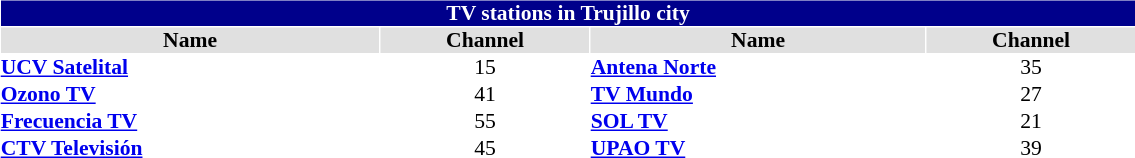<table class="toc" cellpadding="0" cellspacing="1"  style="margin:1em auto; width:60%; text-align:center; font-size:90%;">
<tr>
<th colspan="6" style="background:darkblue; color:white;">TV stations in Trujillo city</th>
</tr>
<tr style="background:#e0e0e0;">
<th>Name</th>
<th>Channel</th>
<th>Name</th>
<th>Channel</th>
</tr>
<tr>
<td align=left><strong><a href='#'>UCV Satelital</a></strong></td>
<td>15</td>
<td align=left><strong><a href='#'>Antena Norte</a></strong></td>
<td>35</td>
</tr>
<tr>
<td align=left><strong><a href='#'>Ozono TV</a></strong></td>
<td>41</td>
<td align=left><strong><a href='#'>TV Mundo</a></strong></td>
<td>27</td>
</tr>
<tr>
<td align=left><strong><a href='#'>Frecuencia TV</a></strong></td>
<td>55</td>
<td align=left><strong><a href='#'>SOL TV</a></strong></td>
<td>21</td>
</tr>
<tr>
<td align=left><strong><a href='#'>CTV Televisión</a></strong></td>
<td>45</td>
<td align=left><strong><a href='#'>UPAO TV</a></strong></td>
<td>39</td>
</tr>
</table>
